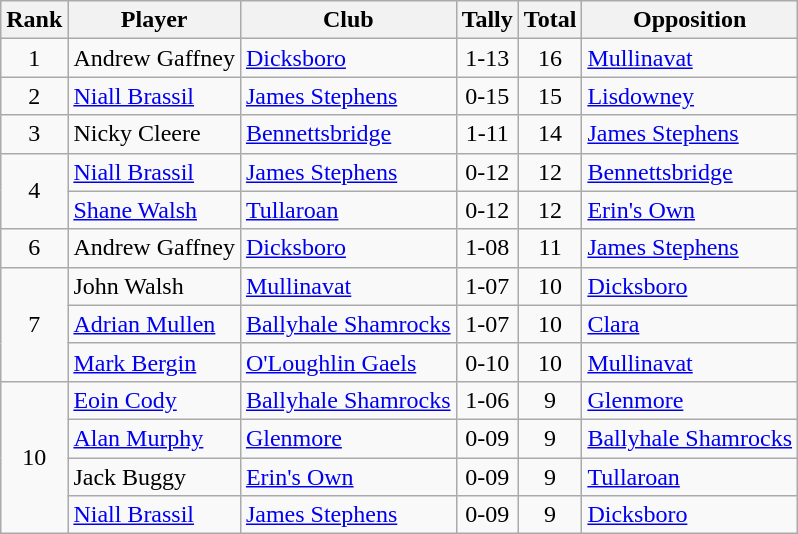<table class="wikitable">
<tr>
<th>Rank</th>
<th>Player</th>
<th>Club</th>
<th>Tally</th>
<th>Total</th>
<th>Opposition</th>
</tr>
<tr>
<td rowspan="1" style="text-align:center;">1</td>
<td>Andrew Gaffney</td>
<td><a href='#'>Dicksboro</a></td>
<td align=center>1-13</td>
<td align=center>16</td>
<td><a href='#'>Mullinavat</a></td>
</tr>
<tr>
<td rowspan="1" style="text-align:center;">2</td>
<td><a href='#'>Niall Brassil</a></td>
<td><a href='#'>James Stephens</a></td>
<td align=center>0-15</td>
<td align=center>15</td>
<td><a href='#'>Lisdowney</a></td>
</tr>
<tr>
<td rowspan="1" style="text-align:center;">3</td>
<td>Nicky Cleere</td>
<td><a href='#'>Bennettsbridge</a></td>
<td align=center>1-11</td>
<td align=center>14</td>
<td><a href='#'>James Stephens</a></td>
</tr>
<tr>
<td rowspan="2" style="text-align:center;">4</td>
<td><a href='#'>Niall Brassil</a></td>
<td><a href='#'>James Stephens</a></td>
<td align=center>0-12</td>
<td align=center>12</td>
<td><a href='#'>Bennettsbridge</a></td>
</tr>
<tr>
<td><a href='#'>Shane Walsh</a></td>
<td><a href='#'>Tullaroan</a></td>
<td align=center>0-12</td>
<td align=center>12</td>
<td><a href='#'>Erin's Own</a></td>
</tr>
<tr>
<td rowspan="1" style="text-align:center;">6</td>
<td>Andrew Gaffney</td>
<td><a href='#'>Dicksboro</a></td>
<td align=center>1-08</td>
<td align=center>11</td>
<td><a href='#'>James Stephens</a></td>
</tr>
<tr>
<td rowspan="3" style="text-align:center;">7</td>
<td>John Walsh</td>
<td><a href='#'>Mullinavat</a></td>
<td align=center>1-07</td>
<td align=center>10</td>
<td><a href='#'>Dicksboro</a></td>
</tr>
<tr>
<td><a href='#'>Adrian Mullen</a></td>
<td><a href='#'>Ballyhale Shamrocks</a></td>
<td align=center>1-07</td>
<td align=center>10</td>
<td><a href='#'>Clara</a></td>
</tr>
<tr>
<td><a href='#'>Mark Bergin</a></td>
<td><a href='#'>O'Loughlin Gaels</a></td>
<td align=center>0-10</td>
<td align=center>10</td>
<td><a href='#'>Mullinavat</a></td>
</tr>
<tr>
<td rowspan="4" style="text-align:center;">10</td>
<td><a href='#'>Eoin Cody</a></td>
<td><a href='#'>Ballyhale Shamrocks</a></td>
<td align=center>1-06</td>
<td align=center>9</td>
<td><a href='#'>Glenmore</a></td>
</tr>
<tr>
<td><a href='#'>Alan Murphy</a></td>
<td><a href='#'>Glenmore</a></td>
<td align=center>0-09</td>
<td align=center>9</td>
<td><a href='#'>Ballyhale Shamrocks</a></td>
</tr>
<tr>
<td>Jack Buggy</td>
<td><a href='#'>Erin's Own</a></td>
<td align=center>0-09</td>
<td align=center>9</td>
<td><a href='#'>Tullaroan</a></td>
</tr>
<tr>
<td><a href='#'>Niall Brassil</a></td>
<td><a href='#'>James Stephens</a></td>
<td align=center>0-09</td>
<td align=center>9</td>
<td><a href='#'>Dicksboro</a></td>
</tr>
</table>
